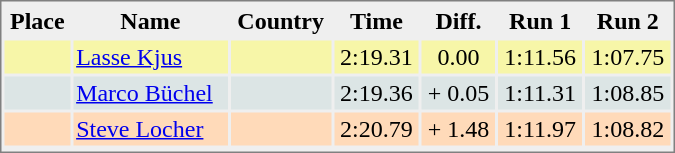<table style="border-style:solid;border-width:1px;border-color:#808080;background-color:#EFEFEF" cellspacing="2" cellpadding="2" width="450px">
<tr bgcolor="#EFEFEF">
<th>Place</th>
<th>Name</th>
<th>Country</th>
<th>Time</th>
<th>Diff.</th>
<th>Run 1</th>
<th>Run 2</th>
</tr>
<tr align="center" valign="top" bgcolor="#F7F6A8">
<th></th>
<td align="left"><a href='#'>Lasse Kjus</a></td>
<td align="left"></td>
<td>2:19.31</td>
<td>0.00</td>
<td>1:11.56</td>
<td>1:07.75</td>
</tr>
<tr align="center" valign="top" bgcolor="#DCE5E5">
<th></th>
<td align="left"><a href='#'>Marco Büchel</a></td>
<td align="left"></td>
<td>2:19.36</td>
<td>+ 0.05</td>
<td>1:11.31</td>
<td>1:08.85</td>
</tr>
<tr align="center" valign="top" bgcolor="#FFDAB9">
<th></th>
<td align="left"><a href='#'>Steve Locher</a></td>
<td align="left"></td>
<td>2:20.79</td>
<td>+ 1.48</td>
<td>1:11.97</td>
<td>1:08.82</td>
</tr>
<tr align="center" valign="top" bgcolor="#FFFFFF">
</tr>
</table>
